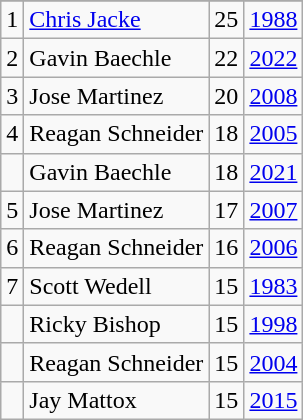<table class="wikitable">
<tr>
</tr>
<tr>
<td>1</td>
<td><a href='#'>Chris Jacke</a></td>
<td>25</td>
<td><a href='#'>1988</a></td>
</tr>
<tr>
<td>2</td>
<td>Gavin Baechle</td>
<td>22</td>
<td><a href='#'>2022</a></td>
</tr>
<tr>
<td>3</td>
<td>Jose Martinez</td>
<td>20</td>
<td><a href='#'>2008</a></td>
</tr>
<tr>
<td>4</td>
<td>Reagan Schneider</td>
<td>18</td>
<td><a href='#'>2005</a></td>
</tr>
<tr>
<td></td>
<td>Gavin Baechle</td>
<td>18</td>
<td><a href='#'>2021</a></td>
</tr>
<tr>
<td>5</td>
<td>Jose Martinez</td>
<td>17</td>
<td><a href='#'>2007</a></td>
</tr>
<tr>
<td>6</td>
<td>Reagan Schneider</td>
<td>16</td>
<td><a href='#'>2006</a></td>
</tr>
<tr>
<td>7</td>
<td>Scott Wedell</td>
<td>15</td>
<td><a href='#'>1983</a></td>
</tr>
<tr>
<td></td>
<td>Ricky Bishop</td>
<td>15</td>
<td><a href='#'>1998</a></td>
</tr>
<tr>
<td></td>
<td>Reagan Schneider</td>
<td>15</td>
<td><a href='#'>2004</a></td>
</tr>
<tr>
<td></td>
<td>Jay Mattox</td>
<td>15</td>
<td><a href='#'>2015</a></td>
</tr>
</table>
